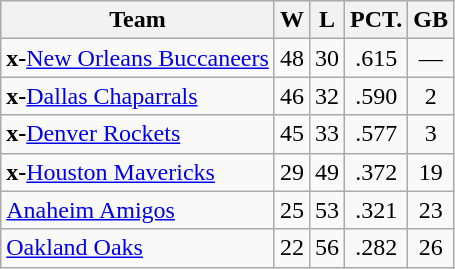<table class="wikitable" style="text-align:center;">
<tr>
<th>Team</th>
<th>W</th>
<th>L</th>
<th>PCT.</th>
<th>GB</th>
</tr>
<tr>
<td align="left"><strong>x-</strong><a href='#'>New Orleans Buccaneers</a></td>
<td>48</td>
<td>30</td>
<td>.615</td>
<td>—</td>
</tr>
<tr>
<td align="left"><strong>x-</strong><a href='#'>Dallas Chaparrals</a></td>
<td>46</td>
<td>32</td>
<td>.590</td>
<td>2</td>
</tr>
<tr>
<td align="left"><strong>x-</strong><a href='#'>Denver Rockets</a></td>
<td>45</td>
<td>33</td>
<td>.577</td>
<td>3</td>
</tr>
<tr>
<td align="left"><strong>x-</strong><a href='#'>Houston Mavericks</a></td>
<td>29</td>
<td>49</td>
<td>.372</td>
<td>19</td>
</tr>
<tr>
<td align="left"><a href='#'>Anaheim Amigos</a></td>
<td>25</td>
<td>53</td>
<td>.321</td>
<td>23</td>
</tr>
<tr>
<td align="left"><a href='#'>Oakland Oaks</a></td>
<td>22</td>
<td>56</td>
<td>.282</td>
<td>26</td>
</tr>
</table>
